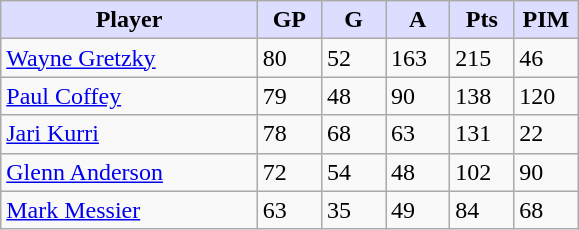<table class="wikitable">
<tr>
<th style="background:#ddf; width:40%;">Player</th>
<th style="background:#ddf; width:10%;">GP</th>
<th style="background:#ddf; width:10%;">G</th>
<th style="background:#ddf; width:10%;">A</th>
<th style="background:#ddf; width:10%;">Pts</th>
<th style="background:#ddf; width:10%;">PIM</th>
</tr>
<tr>
<td><a href='#'>Wayne Gretzky</a></td>
<td>80</td>
<td>52</td>
<td>163</td>
<td>215</td>
<td>46</td>
</tr>
<tr>
<td><a href='#'>Paul Coffey</a></td>
<td>79</td>
<td>48</td>
<td>90</td>
<td>138</td>
<td>120</td>
</tr>
<tr>
<td><a href='#'>Jari Kurri</a></td>
<td>78</td>
<td>68</td>
<td>63</td>
<td>131</td>
<td>22</td>
</tr>
<tr>
<td><a href='#'>Glenn Anderson</a></td>
<td>72</td>
<td>54</td>
<td>48</td>
<td>102</td>
<td>90</td>
</tr>
<tr>
<td><a href='#'>Mark Messier</a></td>
<td>63</td>
<td>35</td>
<td>49</td>
<td>84</td>
<td>68</td>
</tr>
</table>
